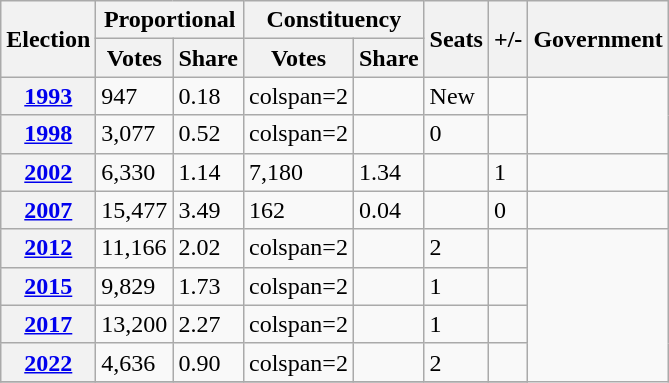<table class="wikitable">
<tr>
<th rowspan=2>Election</th>
<th colspan=2>Proportional</th>
<th colspan=2>Constituency</th>
<th rowspan=2>Seats</th>
<th rowspan=2>+/-</th>
<th rowspan=2>Government</th>
</tr>
<tr>
<th>Votes</th>
<th>Share</th>
<th>Votes</th>
<th>Share</th>
</tr>
<tr>
<th><a href='#'>1993</a></th>
<td>947</td>
<td>0.18</td>
<td>colspan=2 </td>
<td></td>
<td>New</td>
<td></td>
</tr>
<tr>
<th><a href='#'>1998</a></th>
<td>3,077</td>
<td>0.52</td>
<td>colspan=2 </td>
<td></td>
<td> 0</td>
<td></td>
</tr>
<tr>
<th><a href='#'>2002</a></th>
<td>6,330</td>
<td>1.14</td>
<td>7,180</td>
<td>1.34</td>
<td></td>
<td> 1</td>
<td></td>
</tr>
<tr>
<th><a href='#'>2007</a></th>
<td>15,477</td>
<td>3.49</td>
<td>162</td>
<td>0.04</td>
<td></td>
<td> 0</td>
<td></td>
</tr>
<tr>
<th><a href='#'>2012</a></th>
<td>11,166</td>
<td>2.02</td>
<td>colspan=2 </td>
<td></td>
<td> 2</td>
<td></td>
</tr>
<tr>
<th><a href='#'>2015</a></th>
<td>9,829</td>
<td>1.73</td>
<td>colspan=2 </td>
<td></td>
<td> 1</td>
<td></td>
</tr>
<tr>
<th><a href='#'>2017</a></th>
<td>13,200</td>
<td>2.27</td>
<td>colspan=2 </td>
<td></td>
<td> 1</td>
<td></td>
</tr>
<tr>
<th><a href='#'>2022</a></th>
<td>4,636</td>
<td>0.90</td>
<td>colspan=2 </td>
<td></td>
<td> 2</td>
<td></td>
</tr>
<tr>
</tr>
</table>
